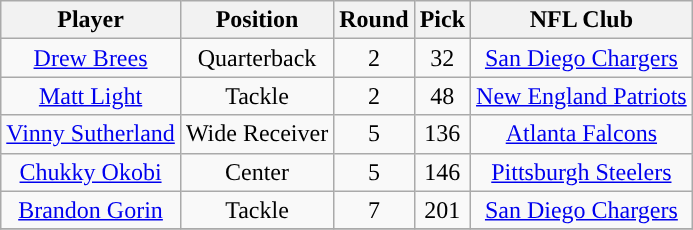<table class="wikitable" style="text-align:center">
<tr>
<th>Player</th>
<th>Position</th>
<th>Round</th>
<th>Pick</th>
<th>NFL Club</th>
</tr>
<tr>
<td><a href='#'>Drew Brees</a></td>
<td>Quarterback</td>
<td>2</td>
<td>32</td>
<td><a href='#'>San Diego Chargers</a></td>
</tr>
<tr>
<td><a href='#'>Matt Light</a></td>
<td>Tackle</td>
<td>2</td>
<td>48</td>
<td><a href='#'>New England Patriots</a></td>
</tr>
<tr>
<td><a href='#'>Vinny Sutherland</a></td>
<td>Wide Receiver</td>
<td>5</td>
<td>136</td>
<td><a href='#'>Atlanta Falcons</a></td>
</tr>
<tr>
<td><a href='#'>Chukky Okobi</a></td>
<td>Center</td>
<td>5</td>
<td>146</td>
<td><a href='#'>Pittsburgh Steelers</a></td>
</tr>
<tr>
<td><a href='#'>Brandon Gorin</a></td>
<td>Tackle</td>
<td>7</td>
<td>201</td>
<td><a href='#'>San Diego Chargers</a></td>
</tr>
<tr>
</tr>
</table>
